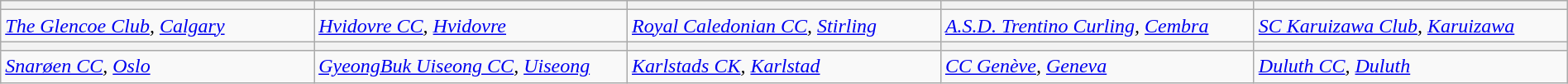<table class="wikitable" style="width:100%">
<tr>
<th width=20%></th>
<th width=20%></th>
<th width=20%></th>
<th width=20%></th>
<th width=20%></th>
</tr>
<tr style="vertical-align:top">
<td><em><a href='#'>The Glencoe Club</a>, <a href='#'>Calgary</a></em> </td>
<td><em><a href='#'>Hvidovre CC</a>, <a href='#'>Hvidovre</a></em> </td>
<td><em><a href='#'>Royal Caledonian CC</a>, <a href='#'>Stirling</a></em> </td>
<td><em><a href='#'>A.S.D. Trentino Curling</a>, <a href='#'>Cembra</a></em> </td>
<td><em><a href='#'>SC Karuizawa Club</a>, <a href='#'>Karuizawa</a></em> </td>
</tr>
<tr>
<th width=20%></th>
<th width=20%></th>
<th width=20%></th>
<th width=20%></th>
<th width=20%></th>
</tr>
<tr style="vertical-align:top">
<td><em><a href='#'>Snarøen CC</a>, <a href='#'>Oslo</a></em> </td>
<td><em><a href='#'>GyeongBuk Uiseong CC</a>, <a href='#'>Uiseong</a></em> </td>
<td><em><a href='#'>Karlstads CK</a>, <a href='#'>Karlstad</a></em> </td>
<td><em><a href='#'>CC Genève</a>, <a href='#'>Geneva</a></em> </td>
<td><em><a href='#'>Duluth CC</a>, <a href='#'>Duluth</a></em> </td>
</tr>
</table>
